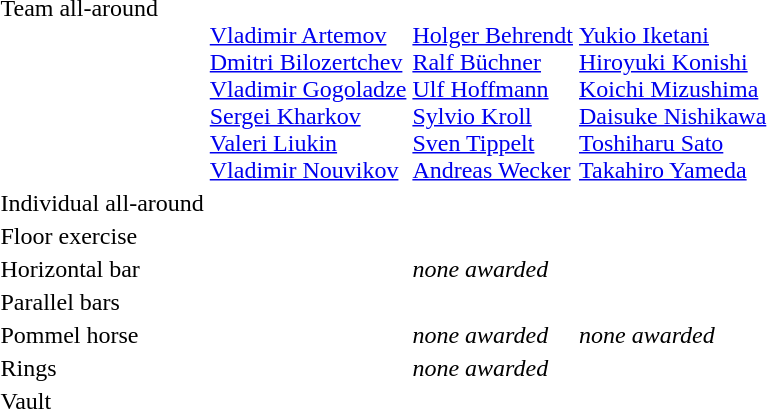<table>
<tr valign="top">
<td>Team all-around<br></td>
<td><br><a href='#'>Vladimir Artemov</a><br><a href='#'>Dmitri Bilozertchev</a><br><a href='#'>Vladimir Gogoladze</a><br><a href='#'>Sergei Kharkov</a><br><a href='#'>Valeri Liukin</a><br><a href='#'>Vladimir Nouvikov</a></td>
<td><br><a href='#'>Holger Behrendt</a><br><a href='#'>Ralf Büchner</a><br><a href='#'>Ulf Hoffmann</a><br><a href='#'>Sylvio Kroll</a><br><a href='#'>Sven Tippelt</a><br><a href='#'>Andreas Wecker</a></td>
<td><br><a href='#'>Yukio Iketani</a><br><a href='#'>Hiroyuki Konishi</a><br><a href='#'>Koichi Mizushima</a><br><a href='#'>Daisuke Nishikawa</a><br><a href='#'>Toshiharu Sato</a><br><a href='#'>Takahiro Yameda</a></td>
</tr>
<tr valign="top">
<td>Individual all-around<br></td>
<td></td>
<td></td>
<td></td>
</tr>
<tr valign="top">
<td rowspan=2>Floor exercise<br></td>
<td rowspan=2></td>
<td rowspan=2></td>
<td></td>
</tr>
<tr>
<td></td>
</tr>
<tr valign="top">
<td rowspan=2>Horizontal bar<br></td>
<td></td>
<td rowspan=2><em>none awarded</em></td>
<td></td>
</tr>
<tr>
<td></td>
<td></td>
</tr>
<tr valign="top">
<td>Parallel bars<br></td>
<td></td>
<td></td>
<td></td>
</tr>
<tr valign="top">
<td rowspan=3>Pommel horse<br></td>
<td></td>
<td rowspan=3><em>none awarded</em></td>
<td rowspan=3><em>none awarded</em></td>
</tr>
<tr>
<td></td>
</tr>
<tr>
<td></td>
</tr>
<tr valign="top">
<td rowspan=2>Rings<br></td>
<td></td>
<td rowspan=2><em>none awarded</em></td>
<td rowspan=2></td>
</tr>
<tr>
<td></td>
</tr>
<tr valign="top">
<td>Vault<br></td>
<td></td>
<td></td>
<td></td>
</tr>
</table>
